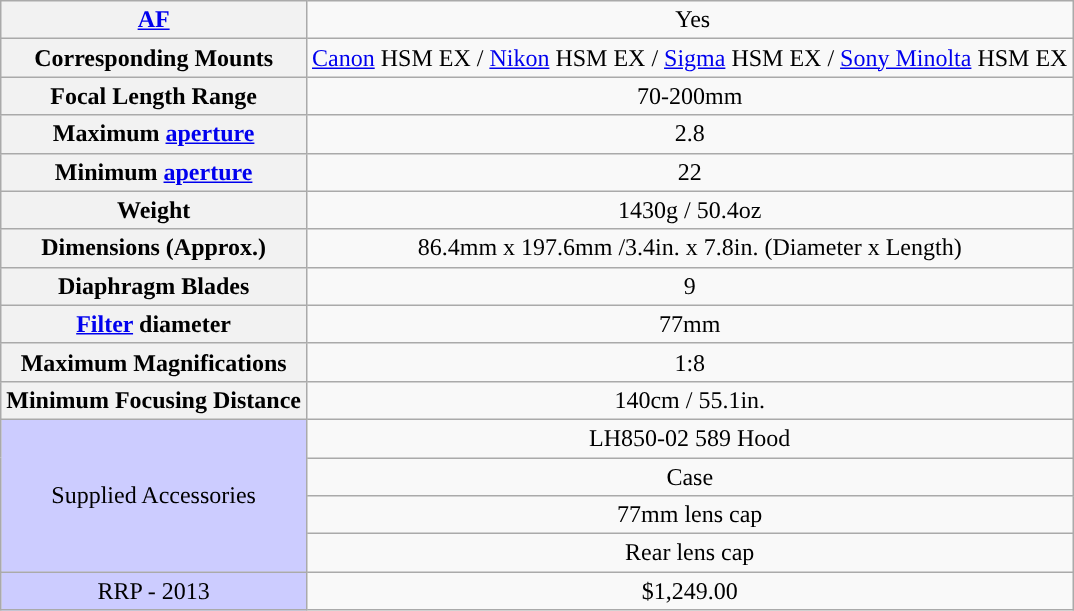<table class="wikitable">
<tr>
<th bgcolor="#CCCCFF" align="center"><a href='#'>AF</a></th>
<td align="center" colspan="1"> Yes</td>
</tr>
<tr>
<th bgcolor="#CCCCFF" align="center">Corresponding Mounts</th>
<td align="center" colspan="1"><a href='#'>Canon</a> HSM EX / <a href='#'>Nikon</a> HSM EX / <a href='#'>Sigma</a> HSM EX / <a href='#'>Sony Minolta</a> HSM EX</td>
</tr>
<tr>
<th bgcolor="#CCCCFF" align="center">Focal Length Range</th>
<td align="center" colspan="1">70-200mm</td>
</tr>
<tr>
<th bgcolor="#CCCCFF" align="center">Maximum <a href='#'>aperture</a></th>
<td align="center" colspan="1">2.8</td>
</tr>
<tr>
<th bgcolor="#CCCCFF" align="center">Minimum <a href='#'>aperture</a></th>
<td align="center" colspan="1">22</td>
</tr>
<tr>
<th bgcolor="#CCCCFF" align="center">Weight</th>
<td align="center">1430g / 50.4oz</td>
</tr>
<tr>
<th bgcolor="#CCCCFF" align="center">Dimensions (Approx.)</th>
<td align="center">86.4mm x 197.6mm /3.4in. x 7.8in. (Diameter x Length)</td>
</tr>
<tr>
<th bgcolor="#CCCCFF" align="center">Diaphragm Blades</th>
<td align="center">9</td>
</tr>
<tr>
<th bgcolor="#CCCCFF" align="center"><a href='#'>Filter</a> diameter</th>
<td align="center">77mm</td>
</tr>
<tr>
<th bgcolor="#CCCCFF" align="center">Maximum Magnifications</th>
<td align="center">1:8</td>
</tr>
<tr>
<th bgcolor="#CCCCFF" align="center">Minimum Focusing Distance</th>
<td align="center">140cm / 55.1in.</td>
</tr>
<tr>
<td bgcolor="#CCCCFF" align="center" rowspan="4">Supplied Accessories</td>
<td align="center">LH850-02 589  Hood</td>
</tr>
<tr>
<td align="center">Case</td>
</tr>
<tr>
<td align="center">77mm lens cap</td>
</tr>
<tr>
<td align="center">Rear lens cap</td>
</tr>
<tr>
<td bgcolor="#CCCCFF" align="center">RRP - 2013</td>
<td align="center">$1,249.00</td>
</tr>
</table>
